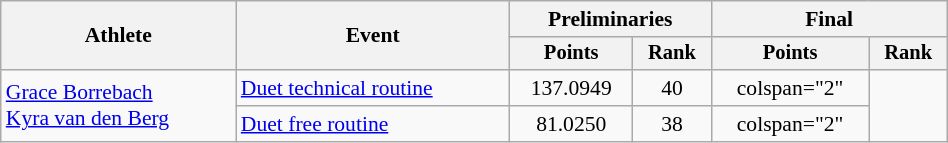<table class="wikitable" style="text-align:center; font-size:90%; width:50%;">
<tr>
<th rowspan="2">Athlete</th>
<th rowspan="2">Event</th>
<th colspan="2">Preliminaries</th>
<th colspan="2">Final</th>
</tr>
<tr style="font-size:95%">
<th>Points</th>
<th>Rank</th>
<th>Points</th>
<th>Rank</th>
</tr>
<tr>
<td align=left rowspan=2><a href='#'>Grace Borrebach</a><br><a href='#'>Kyra van den Berg</a></td>
<td align=left><a href='#'>Duet technical routine</a></td>
<td>137.0949</td>
<td>40</td>
<td>colspan="2" </td>
</tr>
<tr>
<td align=left><a href='#'>Duet free routine</a></td>
<td>81.0250</td>
<td>38</td>
<td>colspan="2" </td>
</tr>
</table>
